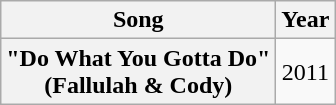<table class="wikitable plainrowheaders" style="text-align:center;">
<tr>
<th scope="col">Song</th>
<th scope="col">Year</th>
</tr>
<tr>
<th scope="row">"Do What You Gotta Do"<br><span>(Fallulah & Cody)</span></th>
<td rowspan="2">2011</td>
</tr>
</table>
